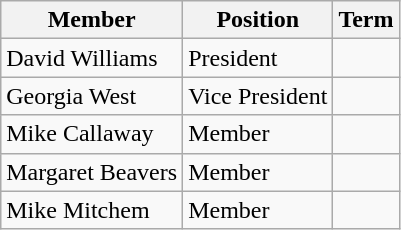<table class="wikitable">
<tr>
<th>Member</th>
<th>Position</th>
<th>Term</th>
</tr>
<tr>
<td>David Williams</td>
<td>President</td>
<td></td>
</tr>
<tr>
<td>Georgia West</td>
<td>Vice President</td>
<td></td>
</tr>
<tr>
<td>Mike Callaway</td>
<td>Member</td>
<td></td>
</tr>
<tr>
<td>Margaret Beavers</td>
<td>Member</td>
<td></td>
</tr>
<tr>
<td>Mike Mitchem</td>
<td>Member</td>
<td></td>
</tr>
</table>
